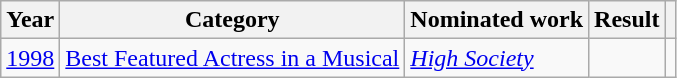<table class="wikitable sortable">
<tr>
<th>Year</th>
<th>Category</th>
<th>Nominated work</th>
<th>Result</th>
<th class="unsortable"></th>
</tr>
<tr>
<td><a href='#'>1998</a></td>
<td><a href='#'>Best Featured Actress in a Musical</a></td>
<td><em><a href='#'>High Society</a></em></td>
<td></td>
<td style="text-align: center;"></td>
</tr>
</table>
